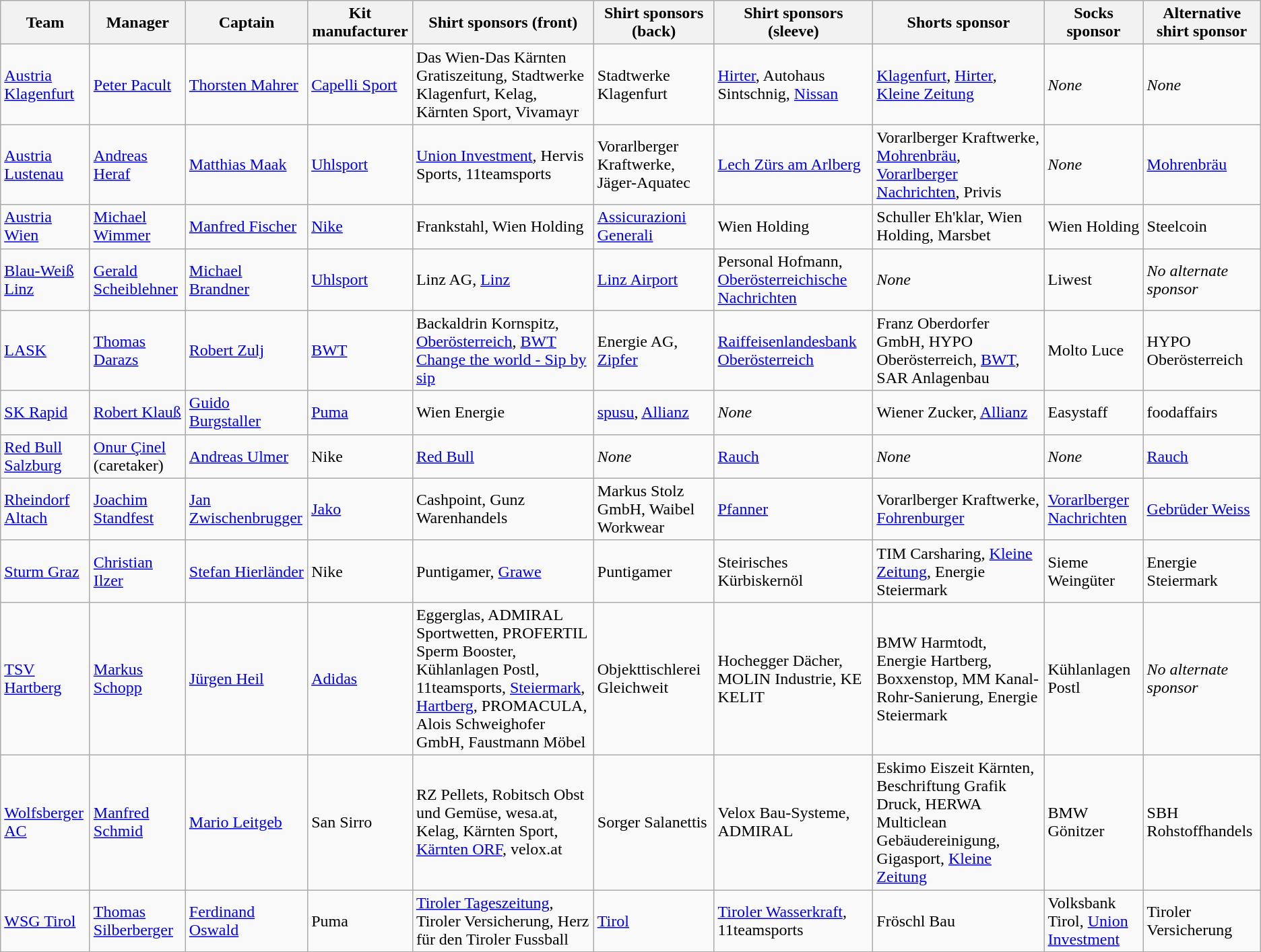<table class="wikitable sortable">
<tr>
<th>Team</th>
<th>Manager</th>
<th>Captain</th>
<th>Kit manufacturer</th>
<th>Shirt sponsors (front)</th>
<th>Shirt sponsors (back)</th>
<th>Shirt sponsors (sleeve)</th>
<th>Shorts sponsor</th>
<th>Socks sponsor</th>
<th>Alternative shirt sponsor</th>
</tr>
<tr>
<td><a href='#'>Austria Klagenfurt</a></td>
<td> <a href='#'>Peter Pacult</a></td>
<td> <a href='#'>Thorsten Mahrer</a></td>
<td><a href='#'>Capelli Sport</a></td>
<td>Das Wien-Das Kärnten Gratiszeitung, Stadtwerke Klagenfurt, Kelag, Kärnten Sport, Vivamayr</td>
<td>Stadtwerke Klagenfurt</td>
<td><a href='#'>Hirter</a>, Autohaus Sintschnig, <a href='#'>Nissan</a></td>
<td><a href='#'>Klagenfurt</a>, <a href='#'>Hirter</a>, <a href='#'>Kleine Zeitung</a></td>
<td><em>None</em></td>
<td><em>None</em></td>
</tr>
<tr>
<td><a href='#'>Austria Lustenau</a></td>
<td> <a href='#'>Andreas Heraf</a></td>
<td> <a href='#'>Matthias Maak</a></td>
<td><a href='#'>Uhlsport</a></td>
<td><a href='#'>Union Investment</a>, Hervis Sports, 11teamsports</td>
<td>Vorarlberger Kraftwerke, Jäger-Aquatec</td>
<td><a href='#'>Lech Zürs am Arlberg</a></td>
<td>Vorarlberger Kraftwerke, <a href='#'>Mohrenbräu</a>, <a href='#'>Vorarlberger Nachrichten</a>, Privis</td>
<td><em>None</em></td>
<td><a href='#'>Mohrenbräu</a></td>
</tr>
<tr>
<td><a href='#'>Austria Wien</a></td>
<td> <a href='#'>Michael Wimmer</a></td>
<td> <a href='#'>Manfred Fischer</a></td>
<td><a href='#'>Nike</a></td>
<td>Frankstahl, Wien Holding</td>
<td><a href='#'>Assicurazioni Generali</a></td>
<td>Wien Holding</td>
<td>Schuller Eh'klar, Wien Holding, Marsbet</td>
<td>Wien Holding</td>
<td>Steelcoin</td>
</tr>
<tr>
<td><a href='#'>Blau-Weiß Linz</a></td>
<td> <a href='#'>Gerald Scheiblehner</a></td>
<td> <a href='#'>Michael Brandner</a></td>
<td><a href='#'>Uhlsport</a></td>
<td>Linz AG, <a href='#'>Linz</a></td>
<td><a href='#'>Linz Airport</a></td>
<td>Personal Hofmann, <a href='#'>Oberösterreichische Nachrichten</a></td>
<td><em>None</em></td>
<td>Liwest</td>
<td><em>No alternate sponsor</em></td>
</tr>
<tr>
<td><a href='#'>LASK</a></td>
<td> <a href='#'>Thomas Darazs</a></td>
<td> <a href='#'>Robert Zulj</a></td>
<td><a href='#'>BWT</a></td>
<td>Backaldrin Kornspitz, <a href='#'>Oberösterreich</a>, <a href='#'>BWT Change the world - Sip by sip</a></td>
<td>Energie AG, <a href='#'>Zipfer</a></td>
<td><a href='#'>Raiffeisenlandesbank Oberösterreich</a></td>
<td>Franz Oberdorfer GmbH, HYPO Oberösterreich,  <a href='#'>BWT</a>, SAR Anlagenbau</td>
<td>Molto Luce</td>
<td>HYPO Oberösterreich</td>
</tr>
<tr>
<td><a href='#'>SK Rapid</a></td>
<td> <a href='#'>Robert Klauß</a></td>
<td> <a href='#'>Guido Burgstaller</a></td>
<td><a href='#'>Puma</a></td>
<td>Wien Energie</td>
<td><a href='#'>spusu</a>, <a href='#'>Allianz</a></td>
<td><em>None</em></td>
<td>Wiener Zucker, <a href='#'>Allianz</a></td>
<td>Easystaff</td>
<td>foodaffairs</td>
</tr>
<tr>
<td><a href='#'>Red Bull Salzburg</a></td>
<td> <a href='#'>Onur Çinel</a> (caretaker)</td>
<td> <a href='#'>Andreas Ulmer</a></td>
<td>Nike</td>
<td><a href='#'>Red Bull</a></td>
<td><em>None</em></td>
<td><a href='#'>Rauch</a></td>
<td><em>None</em></td>
<td><em>None</em></td>
<td><a href='#'>Rauch</a></td>
</tr>
<tr>
<td><a href='#'>Rheindorf Altach</a></td>
<td> <a href='#'>Joachim Standfest</a></td>
<td> <a href='#'>Jan Zwischenbrugger</a></td>
<td><a href='#'>Jako</a></td>
<td>Cashpoint, Gunz Warenhandels</td>
<td>Markus Stolz GmbH, Waibel Workwear</td>
<td><a href='#'>Pfanner</a></td>
<td>Vorarlberger Kraftwerke, <a href='#'>Fohrenburger</a></td>
<td><a href='#'>Vorarlberger Nachrichten</a></td>
<td><a href='#'>Gebrüder Weiss</a></td>
</tr>
<tr>
<td><a href='#'>Sturm Graz</a></td>
<td> <a href='#'>Christian Ilzer</a></td>
<td> <a href='#'>Stefan Hierländer</a></td>
<td>Nike</td>
<td>Puntigamer, <a href='#'>Grawe</a></td>
<td>Puntigamer</td>
<td>Steirisches Kürbiskernöl</td>
<td>TIM Carsharing, <a href='#'>Kleine Zeitung</a>, Energie Steiermark</td>
<td>Sieme Weingüter</td>
<td>Energie Steiermark</td>
</tr>
<tr>
<td><a href='#'>TSV Hartberg</a></td>
<td> <a href='#'>Markus Schopp</a></td>
<td> <a href='#'>Jürgen Heil</a></td>
<td><a href='#'>Adidas</a></td>
<td>Eggerglas, ADMIRAL Sportwetten, PROFERTIL Sperm Booster, Kühlanlagen Postl, 11teamsports, <a href='#'>Steiermark</a>, <a href='#'>Hartberg</a>, PROMACULA,  Alois Schweighofer GmbH, Faustmann Möbel</td>
<td>Objekttischlerei Gleichweit</td>
<td>Hochegger Dächer, MOLIN Industrie, KE KELIT</td>
<td>BMW Harmtodt, Energie Hartberg, Boxxenstop, MM Kanal-Rohr-Sanierung, Energie Steiermark</td>
<td>Kühlanlagen Postl</td>
<td><em>No alternate sponsor</em></td>
</tr>
<tr>
<td><a href='#'>Wolfsberger AC</a></td>
<td> <a href='#'>Manfred Schmid</a></td>
<td> <a href='#'>Mario Leitgeb</a></td>
<td>San Sirro</td>
<td>RZ Pellets, Robitsch Obst und Gemüse, wesa.at, Kelag, Kärnten Sport, <a href='#'>Kärnten ORF</a>, velox.at</td>
<td>Sorger Salanettis</td>
<td>Velox Bau-Systeme, ADMIRAL</td>
<td>Eskimo Eiszeit Kärnten, Beschriftung Grafik Druck, HERWA Multiclean Gebäudereinigung, Gigasport, <a href='#'>Kleine Zeitung</a></td>
<td>BMW Gönitzer</td>
<td>SBH Rohstoffhandels</td>
</tr>
<tr>
<td><a href='#'>WSG Tirol</a></td>
<td> <a href='#'>Thomas Silberberger</a></td>
<td> <a href='#'>Ferdinand Oswald</a></td>
<td>Puma</td>
<td><a href='#'>Tiroler Tageszeitung</a>, Tiroler Versicherung, Herz für den Tiroler Fussball</td>
<td><a href='#'>Tirol</a></td>
<td><a href='#'>Tiroler Wasserkraft</a>, 11teamsports</td>
<td>Fröschl Bau</td>
<td>Volksbank Tirol, <a href='#'>Union Investment</a></td>
<td>Tiroler Versicherung</td>
</tr>
<tr>
</tr>
</table>
